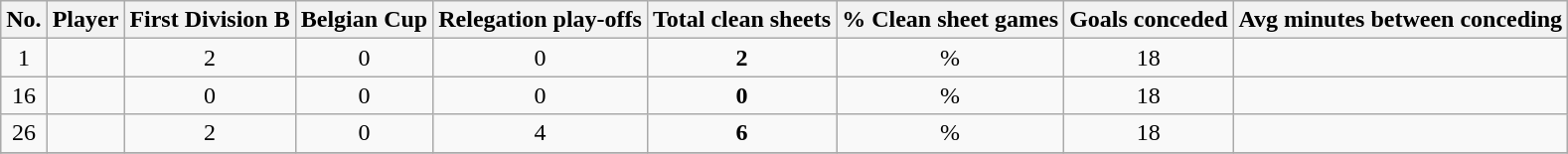<table class="wikitable sortable alternance"  style="text-align:center">
<tr>
<th><strong>No.</strong></th>
<th><strong>Player</strong></th>
<th>First Division B</th>
<th>Belgian Cup</th>
<th>Relegation play-offs</th>
<th>Total clean sheets</th>
<th>% Clean sheet games</th>
<th>Goals conceded</th>
<th>Avg minutes between conceding</th>
</tr>
<tr>
<td>1</td>
<td align=left> </td>
<td>2</td>
<td>0</td>
<td>0</td>
<td><strong>2</strong></td>
<td> %</td>
<td>18</td>
<td></td>
</tr>
<tr>
<td>16</td>
<td align=left> </td>
<td>0</td>
<td>0</td>
<td>0</td>
<td><strong>0</strong></td>
<td> %</td>
<td>18</td>
<td></td>
</tr>
<tr>
<td>26</td>
<td align=left> </td>
<td>2</td>
<td>0</td>
<td>4</td>
<td><strong>6</strong></td>
<td> %</td>
<td>18</td>
<td></td>
</tr>
<tr>
</tr>
</table>
